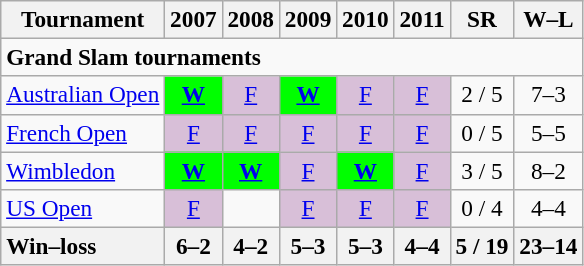<table class="wikitable" style="text-align:center;font-size:97%">
<tr>
<th>Tournament</th>
<th>2007</th>
<th>2008</th>
<th>2009</th>
<th>2010</th>
<th>2011</th>
<th>SR</th>
<th>W–L</th>
</tr>
<tr>
<td colspan="18" style="text-align:left;"><strong>Grand Slam tournaments</strong></td>
</tr>
<tr>
<td align="left"><a href='#'>Australian Open</a></td>
<td bgcolor="lime"><a href='#'><strong>W</strong></a></td>
<td style="background:thistle;"><a href='#'>F</a></td>
<td bgcolor="lime"><a href='#'><strong>W</strong></a></td>
<td style="background:thistle;"><a href='#'>F</a></td>
<td style="background:thistle;"><a href='#'>F</a></td>
<td>2 / 5</td>
<td>7–3</td>
</tr>
<tr>
<td align="left"><a href='#'>French Open</a></td>
<td style="background:thistle;"><a href='#'>F</a></td>
<td style="background:thistle;"><a href='#'>F</a></td>
<td style="background:thistle;"><a href='#'>F</a></td>
<td style="background:thistle;"><a href='#'>F</a></td>
<td style="background:thistle;"><a href='#'>F</a></td>
<td>0 / 5</td>
<td>5–5</td>
</tr>
<tr>
<td align="left"><a href='#'>Wimbledon</a></td>
<td bgcolor="lime"><a href='#'><strong>W</strong></a></td>
<td bgcolor="lime"><a href='#'><strong>W</strong></a></td>
<td style="background:thistle;"><a href='#'>F</a></td>
<td bgcolor="lime"><a href='#'><strong>W</strong></a></td>
<td style="background:thistle;"><a href='#'>F</a></td>
<td>3 / 5</td>
<td>8–2</td>
</tr>
<tr>
<td align="left"><a href='#'>US Open</a></td>
<td style="background:thistle;"><a href='#'>F</a></td>
<td></td>
<td style="background:thistle;"><a href='#'>F</a></td>
<td style="background:thistle;"><a href='#'>F</a></td>
<td style="background:thistle;"><a href='#'>F</a></td>
<td>0 / 4</td>
<td>4–4</td>
</tr>
<tr>
<th style="text-align:left">Win–loss</th>
<th>6–2</th>
<th>4–2</th>
<th>5–3</th>
<th>5–3</th>
<th>4–4</th>
<th>5 / 19</th>
<th>23–14</th>
</tr>
</table>
